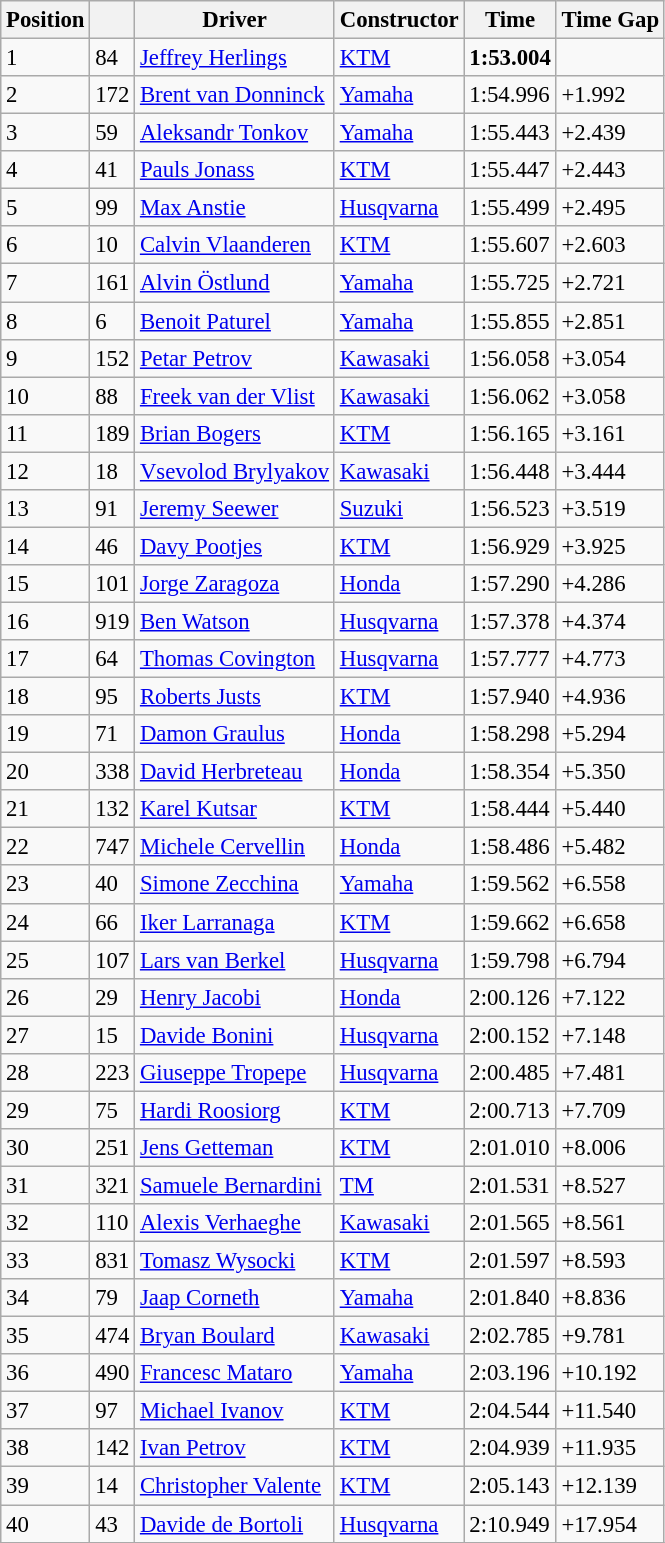<table class="wikitable" style="font-size:95%;">
<tr>
<th>Position</th>
<th></th>
<th>Driver</th>
<th>Constructor</th>
<th>Time</th>
<th>Time Gap</th>
</tr>
<tr>
<td>1</td>
<td>84</td>
<td> <a href='#'>Jeffrey Herlings</a></td>
<td><a href='#'>KTM</a></td>
<td><strong>1:53.004</strong></td>
<td></td>
</tr>
<tr>
<td>2</td>
<td>172</td>
<td> <a href='#'>Brent van Donninck</a></td>
<td><a href='#'>Yamaha</a></td>
<td>1:54.996</td>
<td>+1.992</td>
</tr>
<tr>
<td>3</td>
<td>59</td>
<td> <a href='#'>Aleksandr Tonkov</a></td>
<td><a href='#'>Yamaha</a></td>
<td>1:55.443</td>
<td>+2.439</td>
</tr>
<tr>
<td>4</td>
<td>41</td>
<td> <a href='#'>Pauls Jonass</a></td>
<td><a href='#'>KTM</a></td>
<td>1:55.447</td>
<td>+2.443</td>
</tr>
<tr>
<td>5</td>
<td>99</td>
<td> <a href='#'>Max Anstie</a></td>
<td><a href='#'>Husqvarna</a></td>
<td>1:55.499</td>
<td>+2.495</td>
</tr>
<tr>
<td>6</td>
<td>10</td>
<td> <a href='#'>Calvin Vlaanderen</a></td>
<td><a href='#'>KTM</a></td>
<td>1:55.607</td>
<td>+2.603</td>
</tr>
<tr>
<td>7</td>
<td>161</td>
<td> <a href='#'>Alvin Östlund</a></td>
<td><a href='#'>Yamaha</a></td>
<td>1:55.725</td>
<td>+2.721</td>
</tr>
<tr>
<td>8</td>
<td>6</td>
<td> <a href='#'>Benoit Paturel</a></td>
<td><a href='#'>Yamaha</a></td>
<td>1:55.855</td>
<td>+2.851</td>
</tr>
<tr>
<td>9</td>
<td>152</td>
<td> <a href='#'>Petar Petrov</a></td>
<td><a href='#'>Kawasaki</a></td>
<td>1:56.058</td>
<td>+3.054</td>
</tr>
<tr>
<td>10</td>
<td>88</td>
<td> <a href='#'>Freek van der Vlist</a></td>
<td><a href='#'>Kawasaki</a></td>
<td>1:56.062</td>
<td>+3.058</td>
</tr>
<tr>
<td>11</td>
<td>189</td>
<td> <a href='#'>Brian Bogers</a></td>
<td><a href='#'>KTM</a></td>
<td>1:56.165</td>
<td>+3.161</td>
</tr>
<tr>
<td>12</td>
<td>18</td>
<td> <a href='#'>Vsevolod Brylyakov</a></td>
<td><a href='#'>Kawasaki</a></td>
<td>1:56.448</td>
<td>+3.444</td>
</tr>
<tr>
<td>13</td>
<td>91</td>
<td> <a href='#'>Jeremy Seewer</a></td>
<td><a href='#'>Suzuki</a></td>
<td>1:56.523</td>
<td>+3.519</td>
</tr>
<tr>
<td>14</td>
<td>46</td>
<td> <a href='#'>Davy Pootjes</a></td>
<td><a href='#'>KTM</a></td>
<td>1:56.929</td>
<td>+3.925</td>
</tr>
<tr>
<td>15</td>
<td>101</td>
<td> <a href='#'>Jorge Zaragoza</a></td>
<td><a href='#'>Honda</a></td>
<td>1:57.290</td>
<td>+4.286</td>
</tr>
<tr>
<td>16</td>
<td>919</td>
<td> <a href='#'>Ben Watson</a></td>
<td><a href='#'>Husqvarna</a></td>
<td>1:57.378</td>
<td>+4.374</td>
</tr>
<tr>
<td>17</td>
<td>64</td>
<td> <a href='#'>Thomas Covington</a></td>
<td><a href='#'>Husqvarna</a></td>
<td>1:57.777</td>
<td>+4.773</td>
</tr>
<tr>
<td>18</td>
<td>95</td>
<td> <a href='#'>Roberts Justs</a></td>
<td><a href='#'>KTM</a></td>
<td>1:57.940</td>
<td>+4.936</td>
</tr>
<tr>
<td>19</td>
<td>71</td>
<td> <a href='#'>Damon Graulus</a></td>
<td><a href='#'>Honda</a></td>
<td>1:58.298</td>
<td>+5.294</td>
</tr>
<tr>
<td>20</td>
<td>338</td>
<td> <a href='#'>David Herbreteau</a></td>
<td><a href='#'>Honda</a></td>
<td>1:58.354</td>
<td>+5.350</td>
</tr>
<tr>
<td>21</td>
<td>132</td>
<td> <a href='#'>Karel Kutsar</a></td>
<td><a href='#'>KTM</a></td>
<td>1:58.444</td>
<td>+5.440</td>
</tr>
<tr>
<td>22</td>
<td>747</td>
<td> <a href='#'>Michele Cervellin</a></td>
<td><a href='#'>Honda</a></td>
<td>1:58.486</td>
<td>+5.482</td>
</tr>
<tr>
<td>23</td>
<td>40</td>
<td> <a href='#'>Simone Zecchina</a></td>
<td><a href='#'>Yamaha</a></td>
<td>1:59.562</td>
<td>+6.558</td>
</tr>
<tr>
<td>24</td>
<td>66</td>
<td> <a href='#'>Iker Larranaga</a></td>
<td><a href='#'>KTM</a></td>
<td>1:59.662</td>
<td>+6.658</td>
</tr>
<tr>
<td>25</td>
<td>107</td>
<td> <a href='#'>Lars van Berkel</a></td>
<td><a href='#'>Husqvarna</a></td>
<td>1:59.798</td>
<td>+6.794</td>
</tr>
<tr>
<td>26</td>
<td>29</td>
<td> <a href='#'>Henry Jacobi</a></td>
<td><a href='#'>Honda</a></td>
<td>2:00.126</td>
<td>+7.122</td>
</tr>
<tr>
<td>27</td>
<td>15</td>
<td> <a href='#'>Davide Bonini</a></td>
<td><a href='#'>Husqvarna</a></td>
<td>2:00.152</td>
<td>+7.148</td>
</tr>
<tr>
<td>28</td>
<td>223</td>
<td> <a href='#'>Giuseppe Tropepe</a></td>
<td><a href='#'>Husqvarna</a></td>
<td>2:00.485</td>
<td>+7.481</td>
</tr>
<tr>
<td>29</td>
<td>75</td>
<td> <a href='#'>Hardi Roosiorg</a></td>
<td><a href='#'>KTM</a></td>
<td>2:00.713</td>
<td>+7.709</td>
</tr>
<tr>
<td>30</td>
<td>251</td>
<td> <a href='#'>Jens Getteman</a></td>
<td><a href='#'>KTM</a></td>
<td>2:01.010</td>
<td>+8.006</td>
</tr>
<tr>
<td>31</td>
<td>321</td>
<td> <a href='#'>Samuele Bernardini</a></td>
<td><a href='#'>TM</a></td>
<td>2:01.531</td>
<td>+8.527</td>
</tr>
<tr>
<td>32</td>
<td>110</td>
<td> <a href='#'>Alexis Verhaeghe</a></td>
<td><a href='#'>Kawasaki</a></td>
<td>2:01.565</td>
<td>+8.561</td>
</tr>
<tr>
<td>33</td>
<td>831</td>
<td> <a href='#'>Tomasz Wysocki</a></td>
<td><a href='#'>KTM</a></td>
<td>2:01.597</td>
<td>+8.593</td>
</tr>
<tr>
<td>34</td>
<td>79</td>
<td> <a href='#'>Jaap Corneth</a></td>
<td><a href='#'>Yamaha</a></td>
<td>2:01.840</td>
<td>+8.836</td>
</tr>
<tr>
<td>35</td>
<td>474</td>
<td> <a href='#'>Bryan Boulard</a></td>
<td><a href='#'>Kawasaki</a></td>
<td>2:02.785</td>
<td>+9.781</td>
</tr>
<tr>
<td>36</td>
<td>490</td>
<td> <a href='#'>Francesc Mataro</a></td>
<td><a href='#'>Yamaha</a></td>
<td>2:03.196</td>
<td>+10.192</td>
</tr>
<tr>
<td>37</td>
<td>97</td>
<td> <a href='#'>Michael Ivanov</a></td>
<td><a href='#'>KTM</a></td>
<td>2:04.544</td>
<td>+11.540</td>
</tr>
<tr>
<td>38</td>
<td>142</td>
<td> <a href='#'>Ivan Petrov</a></td>
<td><a href='#'>KTM</a></td>
<td>2:04.939</td>
<td>+11.935</td>
</tr>
<tr>
<td>39</td>
<td>14</td>
<td> <a href='#'>Christopher Valente</a></td>
<td><a href='#'>KTM</a></td>
<td>2:05.143</td>
<td>+12.139</td>
</tr>
<tr>
<td>40</td>
<td>43</td>
<td> <a href='#'>Davide de Bortoli</a></td>
<td><a href='#'>Husqvarna</a></td>
<td>2:10.949</td>
<td>+17.954</td>
</tr>
<tr>
</tr>
</table>
